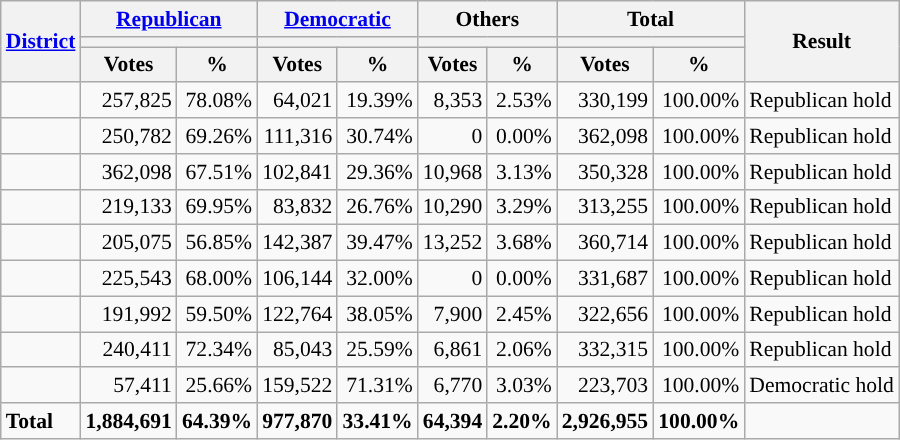<table class="wikitable plainrowheaders sortable" style="font-size:90%; text-align:right;">
<tr>
<th scope=col rowspan=3><a href='#'>District</a></th>
<th scope=col colspan=2><a href='#'>Republican</a></th>
<th scope=col colspan=2><a href='#'>Democratic</a></th>
<th scope=col colspan=2>Others</th>
<th scope=col colspan=2>Total</th>
<th scope=col rowspan=3>Result</th>
</tr>
<tr>
<th scope=col colspan=2 style="background:"></th>
<th scope=col colspan=2 style="background:"></th>
<th scope=col colspan=2></th>
<th scope=col colspan=2></th>
</tr>
<tr>
<th scope=col data-sort-type="number">Votes</th>
<th scope=col data-sort-type="number">%</th>
<th scope=col data-sort-type="number">Votes</th>
<th scope=col data-sort-type="number">%</th>
<th scope=col data-sort-type="number">Votes</th>
<th scope=col data-sort-type="number">%</th>
<th scope=col data-sort-type="number">Votes</th>
<th scope=col data-sort-type="number">%</th>
</tr>
<tr>
<td align=left></td>
<td>257,825</td>
<td>78.08%</td>
<td>64,021</td>
<td>19.39%</td>
<td>8,353</td>
<td>2.53%</td>
<td>330,199</td>
<td>100.00%</td>
<td align=left>Republican hold</td>
</tr>
<tr>
<td align=left></td>
<td>250,782</td>
<td>69.26%</td>
<td>111,316</td>
<td>30.74%</td>
<td>0</td>
<td>0.00%</td>
<td>362,098</td>
<td>100.00%</td>
<td align=left>Republican hold</td>
</tr>
<tr>
<td align=left></td>
<td>362,098</td>
<td>67.51%</td>
<td>102,841</td>
<td>29.36%</td>
<td>10,968</td>
<td>3.13%</td>
<td>350,328</td>
<td>100.00%</td>
<td align=left>Republican hold</td>
</tr>
<tr>
<td align=left></td>
<td>219,133</td>
<td>69.95%</td>
<td>83,832</td>
<td>26.76%</td>
<td>10,290</td>
<td>3.29%</td>
<td>313,255</td>
<td>100.00%</td>
<td align=left>Republican hold</td>
</tr>
<tr>
<td align=left></td>
<td>205,075</td>
<td>56.85%</td>
<td>142,387</td>
<td>39.47%</td>
<td>13,252</td>
<td>3.68%</td>
<td>360,714</td>
<td>100.00%</td>
<td align=left>Republican hold</td>
</tr>
<tr>
<td align=left></td>
<td>225,543</td>
<td>68.00%</td>
<td>106,144</td>
<td>32.00%</td>
<td>0</td>
<td>0.00%</td>
<td>331,687</td>
<td>100.00%</td>
<td align=left>Republican hold</td>
</tr>
<tr>
<td align=left></td>
<td>191,992</td>
<td>59.50%</td>
<td>122,764</td>
<td>38.05%</td>
<td>7,900</td>
<td>2.45%</td>
<td>322,656</td>
<td>100.00%</td>
<td align=left>Republican hold</td>
</tr>
<tr>
<td align=left></td>
<td>240,411</td>
<td>72.34%</td>
<td>85,043</td>
<td>25.59%</td>
<td>6,861</td>
<td>2.06%</td>
<td>332,315</td>
<td>100.00%</td>
<td align=left>Republican hold</td>
</tr>
<tr>
<td align=left></td>
<td>57,411</td>
<td>25.66%</td>
<td>159,522</td>
<td>71.31%</td>
<td>6,770</td>
<td>3.03%</td>
<td>223,703</td>
<td>100.00%</td>
<td align=left>Democratic hold</td>
</tr>
<tr class="sortbottom" style="font-weight:bold">
<td align=left>Total</td>
<td>1,884,691</td>
<td>64.39%</td>
<td>977,870</td>
<td>33.41%</td>
<td>64,394</td>
<td>2.20%</td>
<td><strong>2,926,955</strong></td>
<td>100.00%</td>
<td></td>
</tr>
</table>
